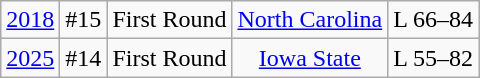<table class="wikitable">
<tr align="center">
<td><a href='#'>2018</a></td>
<td>#15</td>
<td>First Round</td>
<td><a href='#'>North Carolina</a></td>
<td>L 66–84</td>
</tr>
<tr align="center">
<td><a href='#'>2025</a></td>
<td>#14</td>
<td>First Round</td>
<td><a href='#'>Iowa State</a></td>
<td>L 55–82</td>
</tr>
</table>
